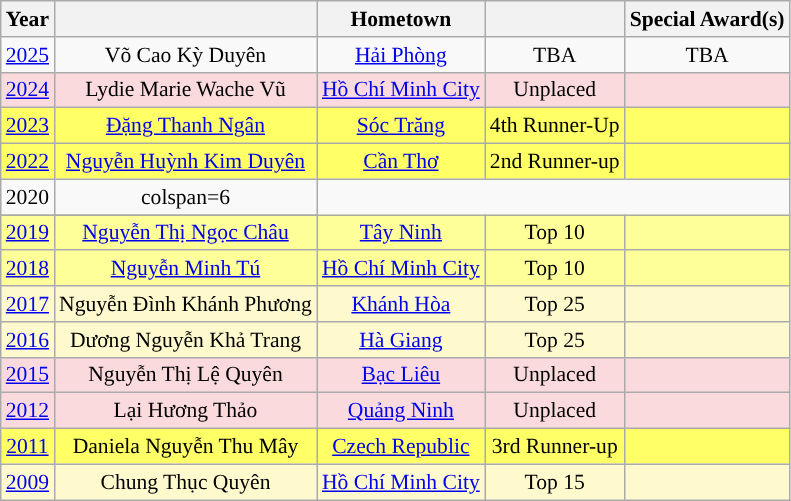<table class="wikitable " style="font-size: 90%; text-align:center;">
<tr>
<th>Year</th>
<th></th>
<th>Hometown</th>
<th></th>
<th>Special Award(s)</th>
</tr>
<tr>
<td><a href='#'>2025</a></td>
<td>Võ Cao Kỳ Duyên</td>
<td><a href='#'>Hải Phòng</a></td>
<td>TBA</td>
<td>TBA</td>
</tr>
<tr style="background-color:#FADADD">
<td><a href='#'>2024</a></td>
<td>Lydie Marie Wache Vũ</td>
<td><a href='#'>Hồ Chí Minh City</a></td>
<td>Unplaced</td>
<td style="background:;"></td>
</tr>
<tr style="background-color:#FFFF66; : bold">
<td><a href='#'>2023</a></td>
<td><a href='#'>Đặng Thanh Ngân</a></td>
<td><a href='#'>Sóc Trăng</a></td>
<td>4th Runner-Up</td>
<td style="background:;"></td>
</tr>
<tr style="background-color:#FFFF66; : bold">
<td><a href='#'>2022</a></td>
<td><a href='#'>Nguyễn Huỳnh Kim Duyên</a></td>
<td><a href='#'>Cần Thơ</a></td>
<td>2nd Runner-up</td>
<td style="background:;"></td>
</tr>
<tr>
<td>2020</td>
<td>colspan=6 </td>
</tr>
<tr>
</tr>
<tr style="background-color:#FFFF99; : bold">
<td><a href='#'>2019</a></td>
<td><a href='#'>Nguyễn Thị Ngọc Châu</a></td>
<td><a href='#'>Tây Ninh</a></td>
<td>Top 10</td>
<td style="background:;"></td>
</tr>
<tr style="background-color:#FFFF99; : bold">
<td><a href='#'>2018</a></td>
<td><a href='#'>Nguyễn Minh Tú</a></td>
<td><a href='#'>Hồ Chí Minh City</a></td>
<td>Top 10</td>
<td style="background:;"></td>
</tr>
<tr style="background-color:#FFFACD; : bold">
<td><a href='#'>2017</a></td>
<td>Nguyễn Đình Khánh Phương</td>
<td><a href='#'>Khánh Hòa</a></td>
<td>Top 25</td>
<td style="background:;"></td>
</tr>
<tr style="background-color:#FFFACD; : bold">
<td><a href='#'>2016</a></td>
<td>Dương Nguyễn Khả Trang</td>
<td><a href='#'>Hà Giang</a></td>
<td>Top 25</td>
<td style="background:;"></td>
</tr>
<tr style="background-color:#FADADD;">
<td><a href='#'>2015</a></td>
<td>Nguyễn Thị Lệ Quyên</td>
<td><a href='#'>Bạc Liêu</a></td>
<td>Unplaced</td>
<td style="background:;"></td>
</tr>
<tr style="background-color:#FADADD;">
<td><a href='#'>2012</a></td>
<td>Lại Hương Thảo</td>
<td><a href='#'>Quảng Ninh</a></td>
<td>Unplaced</td>
<td style="background:;"></td>
</tr>
<tr style="background-color:#FFFF66; : bold">
<td><a href='#'>2011</a></td>
<td>Daniela Nguyễn Thu Mây</td>
<td><a href='#'>Czech Republic</a></td>
<td>3rd Runner-up</td>
<td style="background:;"></td>
</tr>
<tr style="background-color:#FFFACD; : bold">
<td><a href='#'>2009</a></td>
<td>Chung Thục Quyên</td>
<td><a href='#'>Hồ Chí Minh City</a></td>
<td>Top 15</td>
<td style="background:;"></td>
</tr>
</table>
